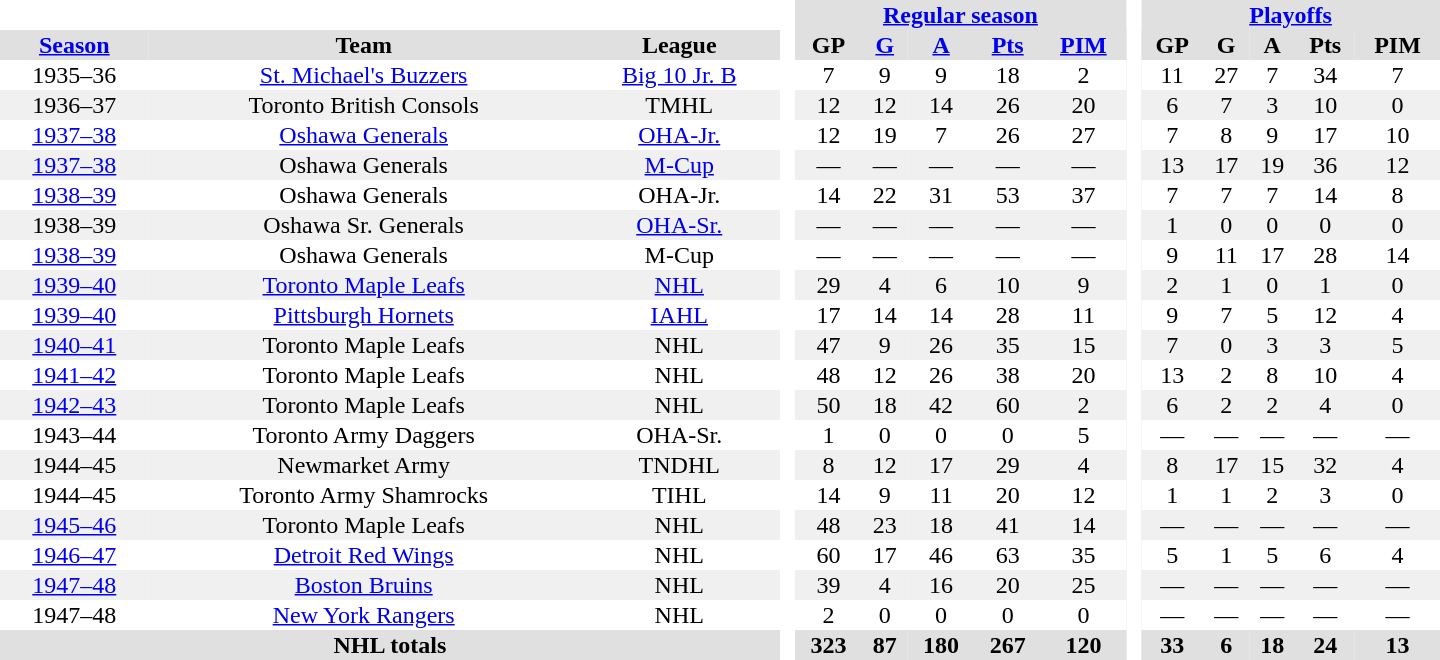<table border="0" cellpadding="1" cellspacing="0" style="text-align:center; width:60em">
<tr bgcolor="#e0e0e0">
<th colspan="3" bgcolor="#ffffff"> </th>
<th rowspan="99" bgcolor="#ffffff"> </th>
<th colspan="5"><a href='#'>Regular season</a></th>
<th rowspan="99" bgcolor="#ffffff"> </th>
<th colspan="5"><a href='#'>Playoffs</a></th>
</tr>
<tr bgcolor="#e0e0e0">
<th><a href='#'>Season</a></th>
<th>Team</th>
<th>League</th>
<th>GP</th>
<th><a href='#'>G</a></th>
<th><a href='#'>A</a></th>
<th><a href='#'>Pts</a></th>
<th><a href='#'>PIM</a></th>
<th>GP</th>
<th>G</th>
<th>A</th>
<th>Pts</th>
<th>PIM</th>
</tr>
<tr>
<td>1935–36</td>
<td><a href='#'>St. Michael's Buzzers</a></td>
<td><a href='#'>Big 10 Jr. B</a></td>
<td>7</td>
<td>9</td>
<td>9</td>
<td>18</td>
<td>2</td>
<td>11</td>
<td>27</td>
<td>7</td>
<td>34</td>
<td>7</td>
</tr>
<tr bgcolor="#f0f0f0">
<td>1936–37</td>
<td>Toronto British Consols</td>
<td>TMHL</td>
<td>12</td>
<td>12</td>
<td>14</td>
<td>26</td>
<td>20</td>
<td>6</td>
<td>7</td>
<td>3</td>
<td>10</td>
<td>0</td>
</tr>
<tr>
<td><a href='#'>1937–38</a></td>
<td><a href='#'>Oshawa Generals</a></td>
<td><a href='#'>OHA-Jr.</a></td>
<td>12</td>
<td>19</td>
<td>7</td>
<td>26</td>
<td>27</td>
<td>7</td>
<td>8</td>
<td>9</td>
<td>17</td>
<td>10</td>
</tr>
<tr bgcolor="#f0f0f0">
<td><a href='#'>1937–38</a></td>
<td>Oshawa Generals</td>
<td><a href='#'>M-Cup</a></td>
<td>—</td>
<td>—</td>
<td>—</td>
<td>—</td>
<td>—</td>
<td>13</td>
<td>17</td>
<td>19</td>
<td>36</td>
<td>12</td>
</tr>
<tr>
<td><a href='#'>1938–39</a></td>
<td>Oshawa Generals</td>
<td>OHA-Jr.</td>
<td>14</td>
<td>22</td>
<td>31</td>
<td>53</td>
<td>37</td>
<td>7</td>
<td>7</td>
<td>7</td>
<td>14</td>
<td>8</td>
</tr>
<tr bgcolor="#f0f0f0">
<td>1938–39</td>
<td>Oshawa Sr. Generals</td>
<td><a href='#'>OHA-Sr.</a></td>
<td>—</td>
<td>—</td>
<td>—</td>
<td>—</td>
<td>—</td>
<td>1</td>
<td>0</td>
<td>0</td>
<td>0</td>
<td>0</td>
</tr>
<tr>
<td><a href='#'>1938–39</a></td>
<td>Oshawa Generals</td>
<td>M-Cup</td>
<td>—</td>
<td>—</td>
<td>—</td>
<td>—</td>
<td>—</td>
<td>9</td>
<td>11</td>
<td>17</td>
<td>28</td>
<td>14</td>
</tr>
<tr bgcolor="#f0f0f0">
<td><a href='#'>1939–40</a></td>
<td><a href='#'>Toronto Maple Leafs</a></td>
<td><a href='#'>NHL</a></td>
<td>29</td>
<td>4</td>
<td>6</td>
<td>10</td>
<td>9</td>
<td>2</td>
<td>1</td>
<td>0</td>
<td>1</td>
<td>0</td>
</tr>
<tr>
<td><a href='#'>1939–40</a></td>
<td><a href='#'>Pittsburgh Hornets</a></td>
<td><a href='#'>IAHL</a></td>
<td>17</td>
<td>14</td>
<td>14</td>
<td>28</td>
<td>11</td>
<td>9</td>
<td>7</td>
<td>5</td>
<td>12</td>
<td>4</td>
</tr>
<tr bgcolor="#f0f0f0">
<td><a href='#'>1940–41</a></td>
<td>Toronto Maple Leafs</td>
<td>NHL</td>
<td>47</td>
<td>9</td>
<td>26</td>
<td>35</td>
<td>15</td>
<td>7</td>
<td>0</td>
<td>3</td>
<td>3</td>
<td>5</td>
</tr>
<tr>
<td><a href='#'>1941–42</a></td>
<td>Toronto Maple Leafs</td>
<td>NHL</td>
<td>48</td>
<td>12</td>
<td>26</td>
<td>38</td>
<td>20</td>
<td>13</td>
<td>2</td>
<td>8</td>
<td>10</td>
<td>4</td>
</tr>
<tr bgcolor="#f0f0f0">
<td><a href='#'>1942–43</a></td>
<td>Toronto Maple Leafs</td>
<td>NHL</td>
<td>50</td>
<td>18</td>
<td>42</td>
<td>60</td>
<td>2</td>
<td>6</td>
<td>2</td>
<td>2</td>
<td>4</td>
<td>0</td>
</tr>
<tr>
<td>1943–44</td>
<td>Toronto Army Daggers</td>
<td>OHA-Sr.</td>
<td>1</td>
<td>0</td>
<td>0</td>
<td>0</td>
<td>5</td>
<td>—</td>
<td>—</td>
<td>—</td>
<td>—</td>
<td>—</td>
</tr>
<tr bgcolor="#f0f0f0">
<td>1944–45</td>
<td>Newmarket Army</td>
<td>TNDHL</td>
<td>8</td>
<td>12</td>
<td>17</td>
<td>29</td>
<td>4</td>
<td>8</td>
<td>17</td>
<td>15</td>
<td>32</td>
<td>4</td>
</tr>
<tr>
<td>1944–45</td>
<td>Toronto Army Shamrocks</td>
<td>TIHL</td>
<td>14</td>
<td>9</td>
<td>11</td>
<td>20</td>
<td>12</td>
<td>1</td>
<td>1</td>
<td>2</td>
<td>3</td>
<td>0</td>
</tr>
<tr bgcolor="#f0f0f0">
<td><a href='#'>1945–46</a></td>
<td>Toronto Maple Leafs</td>
<td>NHL</td>
<td>48</td>
<td>23</td>
<td>18</td>
<td>41</td>
<td>14</td>
<td>—</td>
<td>—</td>
<td>—</td>
<td>—</td>
<td>—</td>
</tr>
<tr>
<td><a href='#'>1946–47</a></td>
<td><a href='#'>Detroit Red Wings</a></td>
<td>NHL</td>
<td>60</td>
<td>17</td>
<td>46</td>
<td>63</td>
<td>35</td>
<td>5</td>
<td>1</td>
<td>5</td>
<td>6</td>
<td>4</td>
</tr>
<tr bgcolor="#f0f0f0">
<td><a href='#'>1947–48</a></td>
<td><a href='#'>Boston Bruins</a></td>
<td>NHL</td>
<td>39</td>
<td>4</td>
<td>16</td>
<td>20</td>
<td>25</td>
<td>—</td>
<td>—</td>
<td>—</td>
<td>—</td>
<td>—</td>
</tr>
<tr>
<td>1947–48</td>
<td><a href='#'>New York Rangers</a></td>
<td>NHL</td>
<td>2</td>
<td>0</td>
<td>0</td>
<td>0</td>
<td>0</td>
<td>—</td>
<td>—</td>
<td>—</td>
<td>—</td>
<td>—</td>
</tr>
<tr bgcolor="#e0e0e0">
<th colspan="3">NHL totals</th>
<th>323</th>
<th>87</th>
<th>180</th>
<th>267</th>
<th>120</th>
<th>33</th>
<th>6</th>
<th>18</th>
<th>24</th>
<th>13</th>
</tr>
</table>
